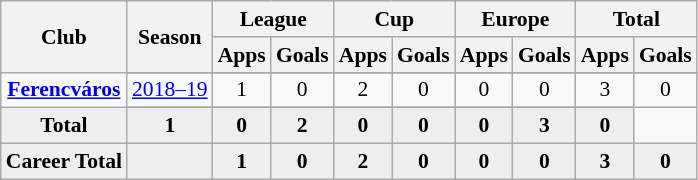<table class="wikitable" style="font-size:90%; text-align: center;">
<tr>
<th rowspan="2">Club</th>
<th rowspan="2">Season</th>
<th colspan="2">League</th>
<th colspan="2">Cup</th>
<th colspan="2">Europe</th>
<th colspan="2">Total</th>
</tr>
<tr>
<th>Apps</th>
<th>Goals</th>
<th>Apps</th>
<th>Goals</th>
<th>Apps</th>
<th>Goals</th>
<th>Apps</th>
<th>Goals</th>
</tr>
<tr ||-||-||-|->
<td rowspan="3" valign="center"><strong><a href='#'>Ferencváros</a></strong></td>
</tr>
<tr>
<td><a href='#'>2018–19</a></td>
<td>1</td>
<td>0</td>
<td>2</td>
<td>0</td>
<td>0</td>
<td>0</td>
<td>3</td>
<td>0</td>
</tr>
<tr>
</tr>
<tr style="font-weight:bold; background-color:#eeeeee;">
<td>Total</td>
<td>1</td>
<td>0</td>
<td>2</td>
<td>0</td>
<td>0</td>
<td>0</td>
<td>3</td>
<td>0</td>
</tr>
<tr style="font-weight:bold; background-color:#eeeeee;">
<td rowspan="1" valign="top"><strong>Career Total</strong></td>
<td></td>
<td><strong>1</strong></td>
<td><strong>0</strong></td>
<td><strong>2</strong></td>
<td><strong>0</strong></td>
<td><strong>0</strong></td>
<td><strong>0</strong></td>
<td><strong>3</strong></td>
<td><strong>0</strong></td>
</tr>
</table>
